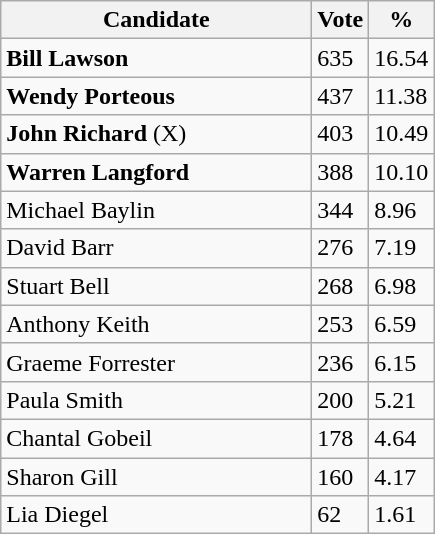<table class="wikitable">
<tr>
<th bgcolor="#DDDDFF" width="200px">Candidate</th>
<th bgcolor="#DDDDFF">Vote</th>
<th bgcolor="#DDDDFF">%</th>
</tr>
<tr>
<td><strong>Bill Lawson</strong></td>
<td>635</td>
<td>16.54</td>
</tr>
<tr>
<td><strong>Wendy Porteous</strong></td>
<td>437</td>
<td>11.38</td>
</tr>
<tr>
<td><strong>John Richard</strong> (X)</td>
<td>403</td>
<td>10.49</td>
</tr>
<tr>
<td><strong>Warren Langford</strong></td>
<td>388</td>
<td>10.10</td>
</tr>
<tr>
<td>Michael Baylin</td>
<td>344</td>
<td>8.96</td>
</tr>
<tr>
<td>David Barr</td>
<td>276</td>
<td>7.19</td>
</tr>
<tr>
<td>Stuart Bell</td>
<td>268</td>
<td>6.98</td>
</tr>
<tr>
<td>Anthony Keith</td>
<td>253</td>
<td>6.59</td>
</tr>
<tr>
<td>Graeme Forrester</td>
<td>236</td>
<td>6.15</td>
</tr>
<tr>
<td>Paula Smith</td>
<td>200</td>
<td>5.21</td>
</tr>
<tr>
<td>Chantal Gobeil</td>
<td>178</td>
<td>4.64</td>
</tr>
<tr>
<td>Sharon Gill</td>
<td>160</td>
<td>4.17</td>
</tr>
<tr>
<td>Lia Diegel</td>
<td>62</td>
<td>1.61</td>
</tr>
</table>
